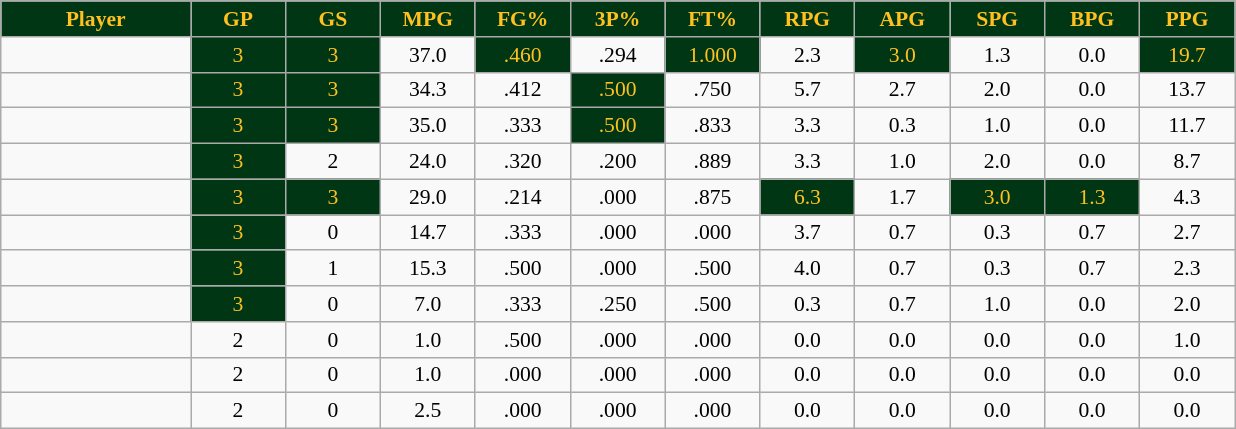<table class="wikitable sortable" style="font-size:90%; text-align:center;">
<tr>
<th style="background:#003614;color:#FFC11F" width="10%">Player</th>
<th style="background:#003614;color:#FFC11F" width="5%">GP</th>
<th style="background:#003614;color:#FFC11F" width="5%">GS</th>
<th style="background:#003614;color:#FFC11F" width="5%">MPG</th>
<th style="background:#003614;color:#FFC11F" width="5%">FG%</th>
<th style="background:#003614;color:#FFC11F" width="5%">3P%</th>
<th style="background:#003614;color:#FFC11F" width="5%">FT%</th>
<th style="background:#003614;color:#FFC11F" width="5%">RPG</th>
<th style="background:#003614;color:#FFC11F" width="5%">APG</th>
<th style="background:#003614;color:#FFC11F" width="5%">SPG</th>
<th style="background:#003614;color:#FFC11F" width="5%">BPG</th>
<th style="background:#003614;color:#FFC11F" width="5%">PPG</th>
</tr>
<tr>
<td></td>
<td style="background:#003614;color:#FFC11F">3</td>
<td style="background:#003614;color:#FFC11F">3</td>
<td>37.0</td>
<td style="background:#003614;color:#FFC11F">.460</td>
<td>.294</td>
<td style="background:#003614;color:#FFC11F">1.000</td>
<td>2.3</td>
<td style="background:#003614;color:#FFC11F">3.0</td>
<td>1.3</td>
<td>0.0</td>
<td style="background:#003614;color:#FFC11F">19.7</td>
</tr>
<tr>
<td></td>
<td style="background:#003614;color:#FFC11F">3</td>
<td style="background:#003614;color:#FFC11F">3</td>
<td>34.3</td>
<td>.412</td>
<td style="background:#003614;color:#FFC11F">.500</td>
<td>.750</td>
<td>5.7</td>
<td>2.7</td>
<td>2.0</td>
<td>0.0</td>
<td>13.7</td>
</tr>
<tr>
<td></td>
<td style="background:#003614;color:#FFC11F">3</td>
<td style="background:#003614;color:#FFC11F">3</td>
<td>35.0</td>
<td>.333</td>
<td style="background:#003614;color:#FFC11F">.500</td>
<td>.833</td>
<td>3.3</td>
<td>0.3</td>
<td>1.0</td>
<td>0.0</td>
<td>11.7</td>
</tr>
<tr>
<td></td>
<td style="background:#003614;color:#FFC11F">3</td>
<td>2</td>
<td>24.0</td>
<td>.320</td>
<td>.200</td>
<td>.889</td>
<td>3.3</td>
<td>1.0</td>
<td>2.0</td>
<td>0.0</td>
<td>8.7</td>
</tr>
<tr>
<td></td>
<td style="background:#003614;color:#FFC11F">3</td>
<td style="background:#003614;color:#FFC11F">3</td>
<td>29.0</td>
<td>.214</td>
<td>.000</td>
<td>.875</td>
<td style="background:#003614;color:#FFC11F">6.3</td>
<td>1.7</td>
<td style="background:#003614;color:#FFC11F">3.0</td>
<td style="background:#003614;color:#FFC11F">1.3</td>
<td>4.3</td>
</tr>
<tr>
<td></td>
<td style="background:#003614;color:#FFC11F">3</td>
<td>0</td>
<td>14.7</td>
<td>.333</td>
<td>.000</td>
<td>.000</td>
<td>3.7</td>
<td>0.7</td>
<td>0.3</td>
<td>0.7</td>
<td>2.7</td>
</tr>
<tr>
<td></td>
<td style="background:#003614;color:#FFC11F">3</td>
<td>1</td>
<td>15.3</td>
<td>.500</td>
<td>.000</td>
<td>.500</td>
<td>4.0</td>
<td>0.7</td>
<td>0.3</td>
<td>0.7</td>
<td>2.3</td>
</tr>
<tr>
<td></td>
<td style="background:#003614;color:#FFC11F">3</td>
<td>0</td>
<td>7.0</td>
<td>.333</td>
<td>.250</td>
<td>.500</td>
<td>0.3</td>
<td>0.7</td>
<td>1.0</td>
<td>0.0</td>
<td>2.0</td>
</tr>
<tr>
<td></td>
<td>2</td>
<td>0</td>
<td>1.0</td>
<td>.500</td>
<td>.000</td>
<td>.000</td>
<td>0.0</td>
<td>0.0</td>
<td>0.0</td>
<td>0.0</td>
<td>1.0</td>
</tr>
<tr>
<td></td>
<td>2</td>
<td>0</td>
<td>1.0</td>
<td>.000</td>
<td>.000</td>
<td>.000</td>
<td>0.0</td>
<td>0.0</td>
<td>0.0</td>
<td>0.0</td>
<td>0.0</td>
</tr>
<tr>
<td></td>
<td>2</td>
<td>0</td>
<td>2.5</td>
<td>.000</td>
<td>.000</td>
<td>.000</td>
<td>0.0</td>
<td>0.0</td>
<td>0.0</td>
<td>0.0</td>
<td>0.0</td>
</tr>
</table>
